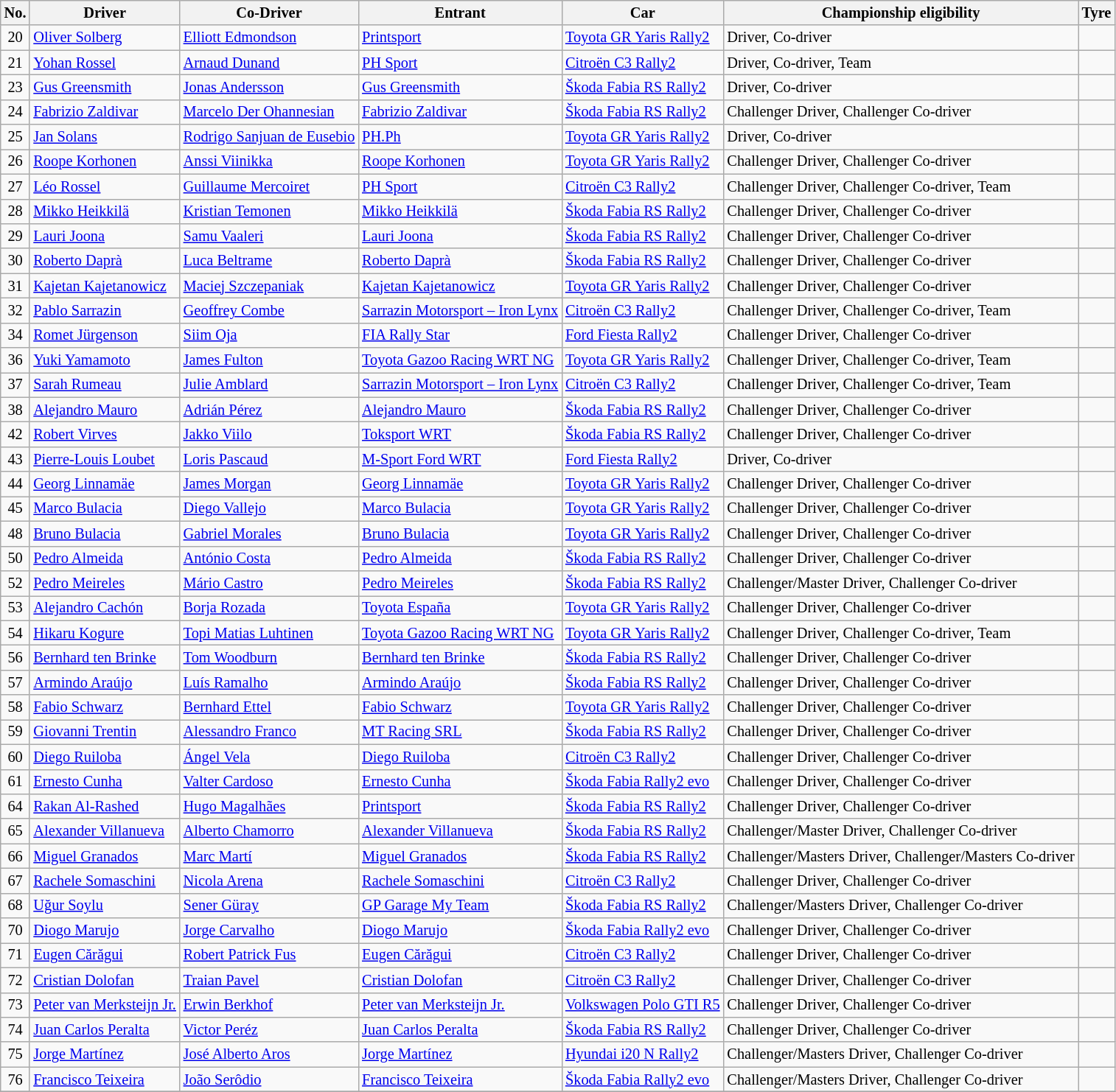<table class="wikitable" style="font-size: 85%;">
<tr>
<th>No.</th>
<th>Driver</th>
<th>Co-Driver</th>
<th>Entrant</th>
<th>Car</th>
<th>Championship eligibility</th>
<th>Tyre</th>
</tr>
<tr>
<td align="center">20</td>
<td> <a href='#'>Oliver Solberg</a></td>
<td> <a href='#'>Elliott Edmondson</a></td>
<td> <a href='#'>Printsport</a></td>
<td><a href='#'>Toyota GR Yaris Rally2</a></td>
<td>Driver, Co-driver</td>
<td align="center"></td>
</tr>
<tr>
<td align="center">21</td>
<td> <a href='#'>Yohan Rossel</a></td>
<td> <a href='#'>Arnaud Dunand</a></td>
<td> <a href='#'>PH Sport</a></td>
<td><a href='#'>Citroën C3 Rally2</a></td>
<td>Driver, Co-driver, Team</td>
<td align="center"></td>
</tr>
<tr>
<td align="center">23</td>
<td> <a href='#'>Gus Greensmith</a></td>
<td> <a href='#'>Jonas Andersson</a></td>
<td> <a href='#'>Gus Greensmith</a></td>
<td><a href='#'>Škoda Fabia RS Rally2</a></td>
<td>Driver, Co-driver</td>
<td align="center"></td>
</tr>
<tr>
<td align="center">24</td>
<td> <a href='#'>Fabrizio Zaldivar</a></td>
<td> <a href='#'>Marcelo Der Ohannesian</a></td>
<td> <a href='#'>Fabrizio Zaldivar</a></td>
<td><a href='#'>Škoda Fabia RS Rally2</a></td>
<td>Challenger Driver, Challenger Co-driver</td>
<td align="center"></td>
</tr>
<tr>
<td align="center">25</td>
<td> <a href='#'>Jan Solans</a></td>
<td> <a href='#'>Rodrigo Sanjuan de Eusebio</a></td>
<td> <a href='#'>PH.Ph</a></td>
<td><a href='#'>Toyota GR Yaris Rally2</a></td>
<td>Driver, Co-driver</td>
<td align="center"></td>
</tr>
<tr>
<td align="center">26</td>
<td> <a href='#'>Roope Korhonen</a></td>
<td> <a href='#'>Anssi Viinikka</a></td>
<td> <a href='#'>Roope Korhonen</a></td>
<td><a href='#'>Toyota GR Yaris Rally2</a></td>
<td>Challenger Driver, Challenger Co-driver</td>
<td align="center"></td>
</tr>
<tr>
<td align="center">27</td>
<td> <a href='#'>Léo Rossel</a></td>
<td> <a href='#'>Guillaume Mercoiret</a></td>
<td> <a href='#'>PH Sport</a></td>
<td><a href='#'>Citroën C3 Rally2</a></td>
<td>Challenger Driver, Challenger Co-driver, Team</td>
<td align="center"></td>
</tr>
<tr>
<td align="center">28</td>
<td> <a href='#'>Mikko Heikkilä</a></td>
<td> <a href='#'>Kristian Temonen</a></td>
<td> <a href='#'>Mikko Heikkilä</a></td>
<td><a href='#'>Škoda Fabia RS Rally2</a></td>
<td>Challenger Driver, Challenger Co-driver</td>
<td align="center"></td>
</tr>
<tr>
<td align="center">29</td>
<td> <a href='#'>Lauri Joona</a></td>
<td> <a href='#'>Samu Vaaleri</a></td>
<td> <a href='#'>Lauri Joona</a></td>
<td><a href='#'>Škoda Fabia RS Rally2</a></td>
<td>Challenger Driver, Challenger Co-driver</td>
<td align="center"></td>
</tr>
<tr>
<td align="center">30</td>
<td> <a href='#'>Roberto Daprà</a></td>
<td> <a href='#'>Luca Beltrame</a></td>
<td> <a href='#'>Roberto Daprà</a></td>
<td><a href='#'>Škoda Fabia RS Rally2</a></td>
<td>Challenger Driver, Challenger Co-driver</td>
<td align="center"></td>
</tr>
<tr>
<td align="center">31</td>
<td> <a href='#'>Kajetan Kajetanowicz</a></td>
<td> <a href='#'>Maciej Szczepaniak</a></td>
<td> <a href='#'>Kajetan Kajetanowicz</a></td>
<td><a href='#'>Toyota GR Yaris Rally2</a></td>
<td>Challenger Driver, Challenger Co-driver</td>
<td align="center"></td>
</tr>
<tr>
<td align="center">32</td>
<td> <a href='#'>Pablo Sarrazin</a></td>
<td> <a href='#'>Geoffrey Combe</a></td>
<td> <a href='#'>Sarrazin Motorsport – Iron Lynx</a></td>
<td><a href='#'>Citroën C3 Rally2</a></td>
<td>Challenger Driver, Challenger Co-driver, Team</td>
<td align="center"></td>
</tr>
<tr>
<td align="center">34</td>
<td> <a href='#'>Romet Jürgenson</a></td>
<td> <a href='#'>Siim Oja</a></td>
<td> <a href='#'>FIA Rally Star</a></td>
<td><a href='#'>Ford Fiesta Rally2</a></td>
<td>Challenger Driver, Challenger Co-driver</td>
<td align="center"></td>
</tr>
<tr>
<td align="center">36</td>
<td> <a href='#'>Yuki Yamamoto</a></td>
<td> <a href='#'>James Fulton</a></td>
<td> <a href='#'>Toyota Gazoo Racing WRT NG</a></td>
<td><a href='#'>Toyota GR Yaris Rally2</a></td>
<td>Challenger Driver, Challenger Co-driver, Team</td>
<td align="center"></td>
</tr>
<tr>
<td align="center">37</td>
<td> <a href='#'>Sarah Rumeau</a></td>
<td> <a href='#'>Julie Amblard</a></td>
<td> <a href='#'>Sarrazin Motorsport – Iron Lynx</a></td>
<td><a href='#'>Citroën C3 Rally2</a></td>
<td>Challenger Driver, Challenger Co-driver, Team</td>
<td align="center"></td>
</tr>
<tr>
<td align="center">38</td>
<td> <a href='#'>Alejandro Mauro</a></td>
<td> <a href='#'>Adrián Pérez</a></td>
<td> <a href='#'>Alejandro Mauro</a></td>
<td><a href='#'>Škoda Fabia RS Rally2</a></td>
<td>Challenger Driver, Challenger Co-driver</td>
<td align="center"></td>
</tr>
<tr>
<td align="center">42</td>
<td> <a href='#'>Robert Virves</a></td>
<td> <a href='#'>Jakko Viilo</a></td>
<td> <a href='#'>Toksport WRT</a></td>
<td><a href='#'>Škoda Fabia RS Rally2</a></td>
<td>Challenger Driver, Challenger Co-driver</td>
<td align="center"></td>
</tr>
<tr>
<td align="center">43</td>
<td> <a href='#'>Pierre-Louis Loubet</a></td>
<td> <a href='#'>Loris Pascaud</a></td>
<td> <a href='#'>M-Sport Ford WRT</a></td>
<td><a href='#'>Ford Fiesta Rally2</a></td>
<td>Driver, Co-driver</td>
<td align="center"></td>
</tr>
<tr>
<td align="center">44</td>
<td> <a href='#'>Georg Linnamäe</a></td>
<td> <a href='#'>James Morgan</a></td>
<td> <a href='#'>Georg Linnamäe</a></td>
<td><a href='#'>Toyota GR Yaris Rally2</a></td>
<td>Challenger Driver, Challenger Co-driver</td>
<td align="center"></td>
</tr>
<tr>
<td align="center">45</td>
<td> <a href='#'>Marco Bulacia</a></td>
<td> <a href='#'>Diego Vallejo</a></td>
<td> <a href='#'>Marco Bulacia</a></td>
<td><a href='#'>Toyota GR Yaris Rally2</a></td>
<td>Challenger Driver, Challenger Co-driver</td>
<td align="center"></td>
</tr>
<tr>
<td align="center">48</td>
<td> <a href='#'>Bruno Bulacia</a></td>
<td> <a href='#'>Gabriel Morales</a></td>
<td> <a href='#'>Bruno Bulacia</a></td>
<td><a href='#'>Toyota GR Yaris Rally2</a></td>
<td>Challenger Driver, Challenger Co-driver</td>
<td align="center"></td>
</tr>
<tr>
<td align="center">50</td>
<td> <a href='#'>Pedro Almeida</a></td>
<td> <a href='#'>António Costa</a></td>
<td> <a href='#'>Pedro Almeida</a></td>
<td><a href='#'>Škoda Fabia RS Rally2</a></td>
<td>Challenger Driver, Challenger Co-driver</td>
<td align="center"></td>
</tr>
<tr>
<td align="center">52</td>
<td> <a href='#'>Pedro Meireles</a></td>
<td> <a href='#'>Mário Castro</a></td>
<td> <a href='#'>Pedro Meireles</a></td>
<td><a href='#'>Škoda Fabia RS Rally2</a></td>
<td>Challenger/Master Driver, Challenger Co-driver</td>
<td align="center"></td>
</tr>
<tr>
<td align="center">53</td>
<td> <a href='#'>Alejandro Cachón</a></td>
<td> <a href='#'>Borja Rozada</a></td>
<td> <a href='#'>Toyota España</a></td>
<td><a href='#'>Toyota GR Yaris Rally2</a></td>
<td>Challenger Driver, Challenger Co-driver</td>
<td align="center"></td>
</tr>
<tr>
<td align="center">54</td>
<td> <a href='#'>Hikaru Kogure</a></td>
<td> <a href='#'>Topi Matias Luhtinen</a></td>
<td> <a href='#'>Toyota Gazoo Racing WRT NG</a></td>
<td><a href='#'>Toyota GR Yaris Rally2</a></td>
<td>Challenger Driver, Challenger Co-driver, Team</td>
<td align="center"></td>
</tr>
<tr>
<td align="center">56</td>
<td> <a href='#'>Bernhard ten Brinke</a></td>
<td> <a href='#'>Tom Woodburn</a></td>
<td> <a href='#'>Bernhard ten Brinke</a></td>
<td><a href='#'>Škoda Fabia RS Rally2</a></td>
<td>Challenger Driver, Challenger Co-driver</td>
<td align="center"></td>
</tr>
<tr>
<td align="center">57</td>
<td> <a href='#'>Armindo Araújo</a></td>
<td> <a href='#'>Luís Ramalho</a></td>
<td> <a href='#'>Armindo Araújo</a></td>
<td><a href='#'>Škoda Fabia RS Rally2</a></td>
<td>Challenger Driver, Challenger Co-driver</td>
<td align="center"></td>
</tr>
<tr>
<td align="center">58</td>
<td> <a href='#'>Fabio Schwarz</a></td>
<td> <a href='#'>Bernhard Ettel</a></td>
<td> <a href='#'>Fabio Schwarz</a></td>
<td><a href='#'>Toyota GR Yaris Rally2</a></td>
<td>Challenger Driver, Challenger Co-driver</td>
<td align="center"></td>
</tr>
<tr>
<td align="center">59</td>
<td> <a href='#'>Giovanni Trentin</a></td>
<td> <a href='#'>Alessandro Franco</a></td>
<td> <a href='#'>MT Racing SRL</a></td>
<td><a href='#'>Škoda Fabia RS Rally2</a></td>
<td>Challenger Driver, Challenger Co-driver</td>
<td align="center"></td>
</tr>
<tr>
<td align="center">60</td>
<td> <a href='#'>Diego Ruiloba</a></td>
<td> <a href='#'>Ángel Vela</a></td>
<td> <a href='#'>Diego Ruiloba</a></td>
<td><a href='#'>Citroën C3 Rally2</a></td>
<td>Challenger Driver, Challenger Co-driver</td>
<td align="center"></td>
</tr>
<tr>
<td align="center">61</td>
<td> <a href='#'>Ernesto Cunha</a></td>
<td> <a href='#'>Valter Cardoso</a></td>
<td> <a href='#'>Ernesto Cunha</a></td>
<td><a href='#'>Škoda Fabia Rally2 evo</a></td>
<td>Challenger Driver, Challenger Co-driver</td>
<td align="center"></td>
</tr>
<tr>
<td align="center">64</td>
<td> <a href='#'>Rakan Al-Rashed</a></td>
<td> <a href='#'>Hugo Magalhães</a></td>
<td> <a href='#'>Printsport</a></td>
<td><a href='#'>Škoda Fabia RS Rally2</a></td>
<td>Challenger Driver, Challenger Co-driver</td>
<td align="center"></td>
</tr>
<tr>
<td align="center">65</td>
<td> <a href='#'>Alexander Villanueva</a></td>
<td> <a href='#'>Alberto Chamorro</a></td>
<td> <a href='#'>Alexander Villanueva</a></td>
<td><a href='#'>Škoda Fabia RS Rally2</a></td>
<td>Challenger/Master Driver, Challenger Co-driver</td>
<td align="center"></td>
</tr>
<tr>
<td align="center">66</td>
<td> <a href='#'>Miguel Granados</a></td>
<td> <a href='#'>Marc Martí</a></td>
<td> <a href='#'>Miguel Granados</a></td>
<td><a href='#'>Škoda Fabia RS Rally2</a></td>
<td>Challenger/Masters Driver, Challenger/Masters Co-driver</td>
<td align="center"></td>
</tr>
<tr>
<td align="center">67</td>
<td> <a href='#'>Rachele Somaschini</a></td>
<td> <a href='#'>Nicola Arena</a></td>
<td> <a href='#'>Rachele Somaschini</a></td>
<td><a href='#'>Citroën C3 Rally2</a></td>
<td>Challenger Driver, Challenger Co-driver</td>
<td align="center"></td>
</tr>
<tr>
<td align="center">68</td>
<td> <a href='#'>Uğur Soylu</a></td>
<td> <a href='#'>Sener Güray</a></td>
<td> <a href='#'>GP Garage My Team</a></td>
<td><a href='#'>Škoda Fabia RS Rally2</a></td>
<td>Challenger/Masters Driver, Challenger Co-driver</td>
<td align="center"></td>
</tr>
<tr>
<td align="center">70</td>
<td> <a href='#'>Diogo Marujo</a></td>
<td> <a href='#'>Jorge Carvalho</a></td>
<td> <a href='#'>Diogo Marujo</a></td>
<td><a href='#'>Škoda Fabia Rally2 evo</a></td>
<td>Challenger Driver, Challenger Co-driver</td>
<td align="center"></td>
</tr>
<tr>
<td align="center">71</td>
<td> <a href='#'>Eugen Cărăgui</a></td>
<td> <a href='#'>Robert Patrick Fus</a></td>
<td> <a href='#'>Eugen Cărăgui</a></td>
<td><a href='#'>Citroën C3 Rally2</a></td>
<td>Challenger Driver, Challenger Co-driver</td>
<td align="center"></td>
</tr>
<tr>
<td align="center">72</td>
<td> <a href='#'>Cristian Dolofan</a></td>
<td> <a href='#'>Traian Pavel</a></td>
<td> <a href='#'>Cristian Dolofan</a></td>
<td><a href='#'>Citroën C3 Rally2</a></td>
<td>Challenger Driver, Challenger Co-driver</td>
<td align="center"></td>
</tr>
<tr>
<td align="center">73</td>
<td> <a href='#'>Peter van Merksteijn Jr.</a></td>
<td> <a href='#'>Erwin Berkhof</a></td>
<td> <a href='#'>Peter van Merksteijn Jr.</a></td>
<td><a href='#'>Volkswagen Polo GTI R5</a></td>
<td>Challenger Driver, Challenger Co-driver</td>
<td align="center"></td>
</tr>
<tr>
<td align="center">74</td>
<td> <a href='#'>Juan Carlos Peralta</a></td>
<td> <a href='#'>Victor Peréz</a></td>
<td> <a href='#'>Juan Carlos Peralta</a></td>
<td><a href='#'>Škoda Fabia RS Rally2</a></td>
<td>Challenger Driver, Challenger Co-driver</td>
<td align="center"></td>
</tr>
<tr>
<td align="center">75</td>
<td> <a href='#'>Jorge Martínez</a></td>
<td> <a href='#'>José Alberto Aros</a></td>
<td> <a href='#'>Jorge Martínez</a></td>
<td><a href='#'>Hyundai i20 N Rally2</a></td>
<td>Challenger/Masters Driver, Challenger Co-driver</td>
<td align="center"></td>
</tr>
<tr>
<td align="center">76</td>
<td> <a href='#'>Francisco Teixeira</a></td>
<td> <a href='#'>João Serôdio</a></td>
<td> <a href='#'>Francisco Teixeira</a></td>
<td><a href='#'>Škoda Fabia Rally2 evo</a></td>
<td>Challenger/Masters Driver, Challenger Co-driver</td>
<td align="center"></td>
</tr>
<tr>
</tr>
</table>
